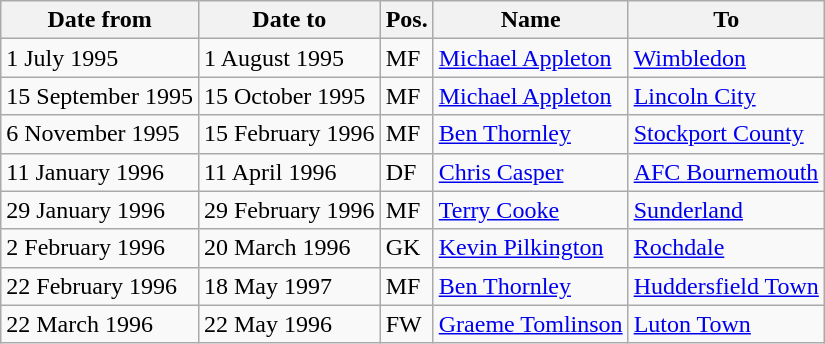<table class="wikitable">
<tr>
<th>Date from</th>
<th>Date to</th>
<th>Pos.</th>
<th>Name</th>
<th>To</th>
</tr>
<tr>
<td>1 July 1995</td>
<td>1 August 1995</td>
<td>MF</td>
<td> <a href='#'>Michael Appleton</a></td>
<td> <a href='#'>Wimbledon</a></td>
</tr>
<tr>
<td>15 September 1995</td>
<td>15 October 1995</td>
<td>MF</td>
<td> <a href='#'>Michael Appleton</a></td>
<td> <a href='#'>Lincoln City</a></td>
</tr>
<tr>
<td>6 November 1995</td>
<td>15 February 1996</td>
<td>MF</td>
<td> <a href='#'>Ben Thornley</a></td>
<td> <a href='#'>Stockport County</a></td>
</tr>
<tr>
<td>11 January 1996</td>
<td>11 April 1996</td>
<td>DF</td>
<td> <a href='#'>Chris Casper</a></td>
<td> <a href='#'>AFC Bournemouth</a></td>
</tr>
<tr>
<td>29 January 1996</td>
<td>29 February 1996</td>
<td>MF</td>
<td> <a href='#'>Terry Cooke</a></td>
<td> <a href='#'>Sunderland</a></td>
</tr>
<tr>
<td>2 February 1996</td>
<td>20 March 1996</td>
<td>GK</td>
<td> <a href='#'>Kevin Pilkington</a></td>
<td> <a href='#'>Rochdale</a></td>
</tr>
<tr>
<td>22 February 1996</td>
<td>18 May 1997</td>
<td>MF</td>
<td> <a href='#'>Ben Thornley</a></td>
<td> <a href='#'>Huddersfield Town</a></td>
</tr>
<tr>
<td>22 March 1996</td>
<td>22 May 1996</td>
<td>FW</td>
<td> <a href='#'>Graeme Tomlinson</a></td>
<td> <a href='#'>Luton Town</a></td>
</tr>
</table>
